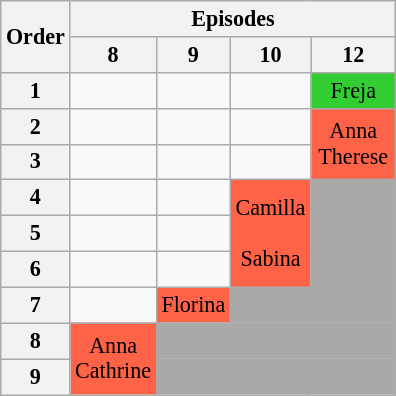<table class="wikitable" style="text-align:center; font-size:92%">
<tr>
<th rowspan="2">Order</th>
<th colspan="10">Episodes</th>
</tr>
<tr>
<th>8</th>
<th>9</th>
<th>10</th>
<th>12</th>
</tr>
<tr>
<th>1</th>
<td></td>
<td></td>
<td></td>
<td width="50" style="background:limegreen;">Freja</td>
</tr>
<tr>
<th>2</th>
<td></td>
<td></td>
<td></td>
<td rowspan="2" style="background:tomato;">Anna<br>Therese</td>
</tr>
<tr>
<th>3</th>
<td></td>
<td></td>
<td></td>
</tr>
<tr>
<th>4</th>
<td></td>
<td></td>
<td rowspan="3" style="background:tomato;">Camilla<br><br>Sabina</td>
<td bgcolor="darkgray" colspan="1"></td>
</tr>
<tr>
<th>5</th>
<td></td>
<td></td>
<td bgcolor="darkgray" colspan="1"></td>
</tr>
<tr>
<th>6</th>
<td></td>
<td></td>
<td bgcolor="darkgray" colspan="1"></td>
</tr>
<tr>
<th>7</th>
<td></td>
<td style="background:tomato;">Florina</td>
<td bgcolor="darkgray" colspan="2"></td>
</tr>
<tr>
<th>8</th>
<td rowspan="2" style="background:tomato;">Anna<br>Cathrine <br></td>
<td bgcolor="darkgray" colspan="3"></td>
</tr>
<tr>
<th>9</th>
<td bgcolor="darkgray" colspan="3"></td>
</tr>
</table>
